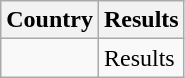<table class="wikitable">
<tr>
<th>Country</th>
<th>Results</th>
</tr>
<tr>
<td></td>
<td>Results </td>
</tr>
</table>
